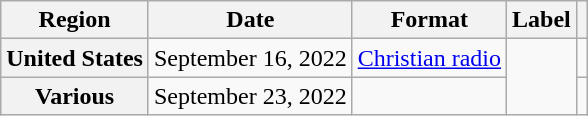<table class="wikitable plainrowheaders">
<tr>
<th scope="col">Region</th>
<th scope="col">Date</th>
<th scope="col">Format</th>
<th scope="col">Label</th>
<th scope="col"></th>
</tr>
<tr>
<th scope="row">United States</th>
<td>September 16, 2022</td>
<td><a href='#'>Christian radio</a></td>
<td rowspan="2"></td>
<td></td>
</tr>
<tr>
<th scope="row">Various</th>
<td>September 23, 2022</td>
<td></td>
<td></td>
</tr>
</table>
